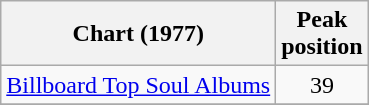<table class="wikitable">
<tr>
<th>Chart (1977)</th>
<th>Peak<br>position</th>
</tr>
<tr>
<td><a href='#'>Billboard Top Soul Albums</a></td>
<td align=center>39</td>
</tr>
<tr>
</tr>
</table>
